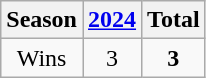<table class="wikitable">
<tr>
<th>Season</th>
<th><a href='#'>2024</a></th>
<th><strong>Total</strong></th>
</tr>
<tr align=center>
<td>Wins</td>
<td>3</td>
<td><strong>3</strong></td>
</tr>
</table>
